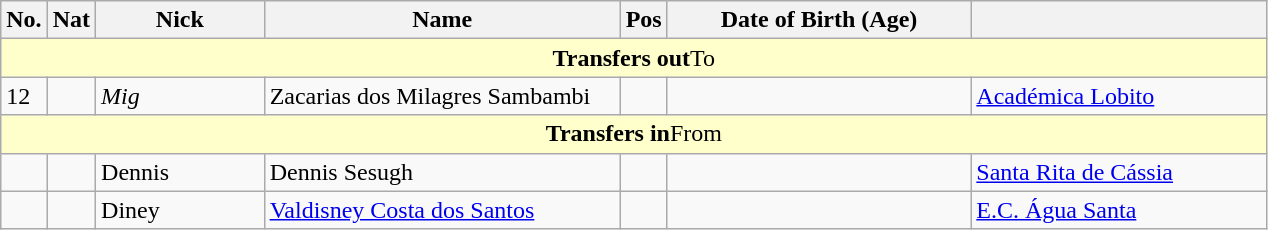<table class="wikitable ve-ce-branchNode ve-ce-tableNode">
<tr>
<th>No.</th>
<th>Nat</th>
<th width=105px>Nick</th>
<th width=230px>Name</th>
<th>Pos</th>
<th width=195px>Date of Birth (Age)</th>
<th width=190px></th>
</tr>
<tr bgcolor=#ffffcc>
<td align=center colspan=7><strong>Transfers out</strong>To</td>
</tr>
<tr>
<td>12</td>
<td></td>
<td><em>Mig</em></td>
<td>Zacarias dos Milagres Sambambi</td>
<td></td>
<td></td>
<td> <a href='#'>Académica Lobito</a></td>
</tr>
<tr bgcolor=#ffffcc>
<td align=center colspan=7><strong>Transfers in</strong>From</td>
</tr>
<tr>
<td></td>
<td></td>
<td>Dennis</td>
<td>Dennis Sesugh</td>
<td></td>
<td></td>
<td> <a href='#'>Santa Rita de Cássia</a></td>
</tr>
<tr>
<td></td>
<td></td>
<td>Diney</td>
<td><a href='#'>Valdisney Costa dos Santos</a></td>
<td></td>
<td></td>
<td> <a href='#'>E.C. Água Santa</a></td>
</tr>
</table>
